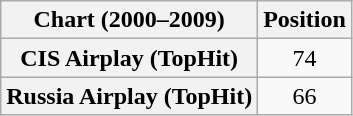<table class="wikitable plainrowheaders" style="text-align:center">
<tr>
<th scope="col">Chart (2000–2009)</th>
<th scope="col">Position</th>
</tr>
<tr>
<th scope="row">CIS Airplay (TopHit)</th>
<td>74</td>
</tr>
<tr>
<th scope="row">Russia Airplay (TopHit)</th>
<td>66</td>
</tr>
</table>
